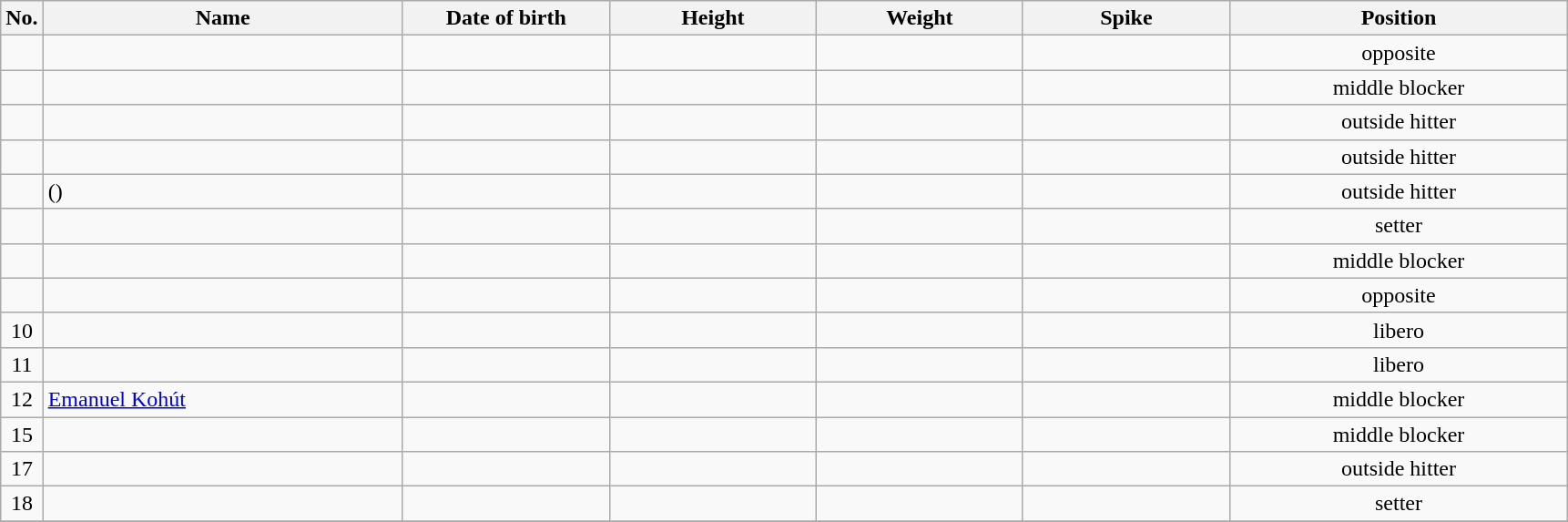<table class="wikitable sortable" style="font-size:100%; text-align:center;">
<tr>
<th>No.</th>
<th style="width:16em">Name</th>
<th style="width:9em">Date of birth</th>
<th style="width:9em">Height</th>
<th style="width:9em">Weight</th>
<th style="width:9em">Spike</th>
<th style="width:15em">Position</th>
</tr>
<tr>
<td></td>
<td align=left> </td>
<td align=right></td>
<td></td>
<td></td>
<td></td>
<td>opposite</td>
</tr>
<tr>
<td></td>
<td align=left> </td>
<td align=right></td>
<td></td>
<td></td>
<td></td>
<td>middle blocker</td>
</tr>
<tr>
<td></td>
<td align=left> </td>
<td align=right></td>
<td></td>
<td></td>
<td></td>
<td>outside hitter</td>
</tr>
<tr>
<td></td>
<td align=left> </td>
<td align=right></td>
<td></td>
<td></td>
<td></td>
<td>outside hitter</td>
</tr>
<tr>
<td></td>
<td align=left>  ()</td>
<td align=right></td>
<td></td>
<td></td>
<td></td>
<td>outside hitter</td>
</tr>
<tr>
<td></td>
<td align=left> </td>
<td align=right></td>
<td></td>
<td></td>
<td></td>
<td>setter</td>
</tr>
<tr>
<td></td>
<td align=left> </td>
<td align=right></td>
<td></td>
<td></td>
<td></td>
<td>middle blocker</td>
</tr>
<tr>
<td></td>
<td align=left> </td>
<td align=right></td>
<td></td>
<td></td>
<td></td>
<td>opposite</td>
</tr>
<tr>
<td>10</td>
<td align=left> </td>
<td align=right></td>
<td></td>
<td></td>
<td></td>
<td>libero</td>
</tr>
<tr>
<td>11</td>
<td align=left> </td>
<td align=right></td>
<td></td>
<td></td>
<td></td>
<td>libero</td>
</tr>
<tr>
<td>12</td>
<td align=left> <a href='#'>Emanuel Kohút</a></td>
<td align=right></td>
<td></td>
<td></td>
<td></td>
<td>middle blocker</td>
</tr>
<tr>
<td>15</td>
<td align=left> </td>
<td align=right></td>
<td></td>
<td></td>
<td></td>
<td>middle blocker</td>
</tr>
<tr>
<td>17</td>
<td align=left> </td>
<td align=right></td>
<td></td>
<td></td>
<td></td>
<td>outside hitter</td>
</tr>
<tr>
<td>18</td>
<td align=left> </td>
<td align=right></td>
<td></td>
<td></td>
<td></td>
<td>setter</td>
</tr>
<tr>
</tr>
</table>
